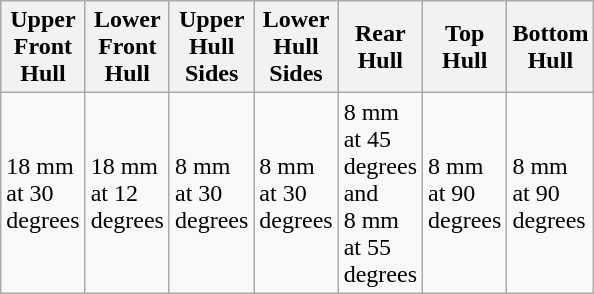<table class="wikitable" border="1" align="center">
<tr>
<th width=10>Upper Front Hull</th>
<th width=10>Lower Front Hull</th>
<th width=10>Upper Hull Sides</th>
<th width=10>Lower Hull Sides</th>
<th width=10>Rear Hull</th>
<th width=10>Top Hull</th>
<th width=10>Bottom Hull</th>
</tr>
<tr>
<td>18 mm at 30 degrees</td>
<td>18 mm at 12 degrees</td>
<td>8 mm at 30 degrees</td>
<td>8 mm at 30 degrees</td>
<td>8 mm at 45 degrees and 8 mm at 55 degrees</td>
<td>8 mm at 90 degrees</td>
<td>8 mm at 90 degrees</td>
</tr>
</table>
